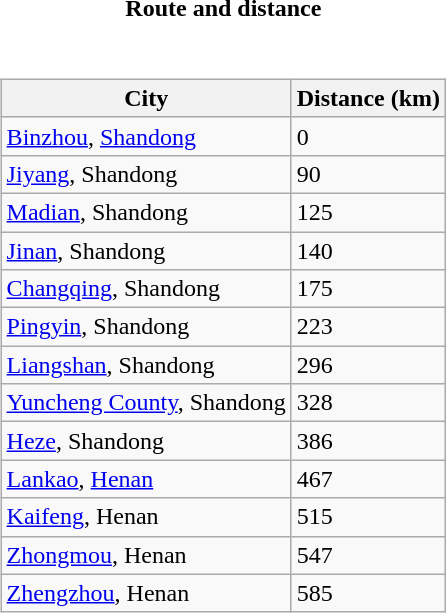<table style="font-size:100%;">
<tr>
<td style="width:33%; text-align:center;"><strong>Route and distance</strong></td>
</tr>
<tr valign="top">
<td><br><table class="wikitable sortable" style="margin-left:auto;margin-right:auto">
<tr style="background:#ececec;">
<th>City</th>
<th>Distance (km)</th>
</tr>
<tr>
<td><a href='#'>Binzhou</a>, <a href='#'>Shandong</a></td>
<td>0</td>
</tr>
<tr>
<td><a href='#'>Jiyang</a>, Shandong</td>
<td>90</td>
</tr>
<tr>
<td><a href='#'>Madian</a>, Shandong</td>
<td>125</td>
</tr>
<tr>
<td><a href='#'>Jinan</a>, Shandong</td>
<td>140</td>
</tr>
<tr>
<td><a href='#'>Changqing</a>, Shandong</td>
<td>175</td>
</tr>
<tr>
<td><a href='#'>Pingyin</a>, Shandong</td>
<td>223</td>
</tr>
<tr>
<td><a href='#'>Liangshan</a>, Shandong</td>
<td>296</td>
</tr>
<tr>
<td><a href='#'>Yuncheng County</a>, Shandong</td>
<td>328</td>
</tr>
<tr>
<td><a href='#'>Heze</a>, Shandong</td>
<td>386</td>
</tr>
<tr>
<td><a href='#'>Lankao</a>, <a href='#'>Henan</a></td>
<td>467</td>
</tr>
<tr>
<td><a href='#'>Kaifeng</a>, Henan</td>
<td>515</td>
</tr>
<tr>
<td><a href='#'>Zhongmou</a>, Henan</td>
<td>547</td>
</tr>
<tr>
<td><a href='#'>Zhengzhou</a>, Henan</td>
<td>585</td>
</tr>
</table>
</td>
</tr>
</table>
